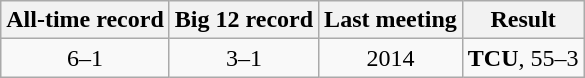<table class="wikitable">
<tr style="text-align:center;">
<th>All-time record</th>
<th>Big 12 record</th>
<th>Last meeting</th>
<th>Result</th>
</tr>
<tr style="text-align:center;">
<td>6–1</td>
<td>3–1</td>
<td>2014</td>
<td><strong>TCU</strong>, 55–3</td>
</tr>
</table>
